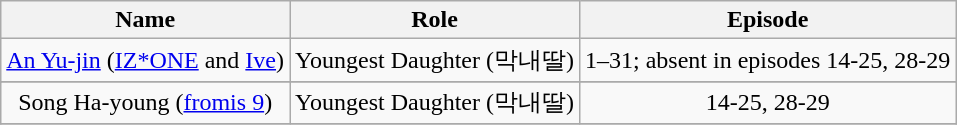<table class="wikitable" style="text-align:center">
<tr>
<th>Name</th>
<th>Role</th>
<th>Episode</th>
</tr>
<tr>
<td><a href='#'>An Yu-jin</a> (<a href='#'>IZ*ONE</a> and <a href='#'>Ive</a>)</td>
<td>Youngest Daughter (막내딸)</td>
<td>1–31; absent in episodes 14-25, 28-29</td>
</tr>
<tr>
</tr>
<tr>
<td>Song Ha-young (<a href='#'>fromis 9</a>)</td>
<td>Youngest Daughter (막내딸)</td>
<td>14-25, 28-29</td>
</tr>
<tr>
</tr>
</table>
